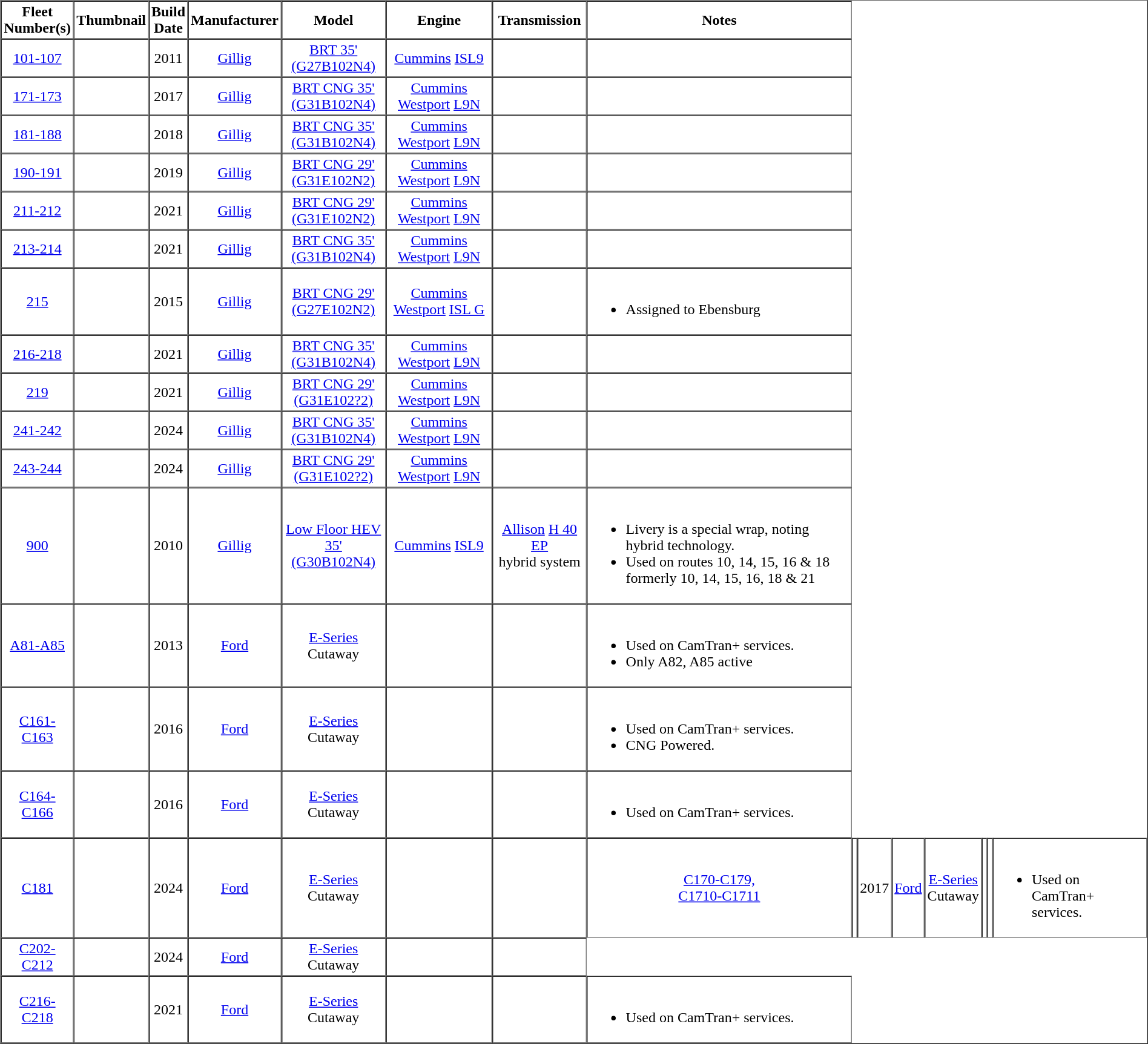<table border="1" cellspacing="0" cellpadding="2" class=sortable>
<tr>
<th>Fleet<br>Number(s)</th>
<th>Thumbnail</th>
<th>Build<br>Date</th>
<th>Manufacturer</th>
<th>Model</th>
<th>Engine</th>
<th>Transmission</th>
<th>Notes</th>
</tr>
<tr align="center">
<td><a href='#'>101-107</a></td>
<td></td>
<td>2011</td>
<td><a href='#'>Gillig</a></td>
<td><a href='#'>BRT 35'<br>(G27B102N4)</a></td>
<td><a href='#'>Cummins</a> <a href='#'>ISL9</a></td>
<td></td>
<td align=left></td>
</tr>
<tr align="center">
<td><a href='#'>171-173</a></td>
<td></td>
<td>2017</td>
<td><a href='#'>Gillig</a></td>
<td><a href='#'>BRT CNG 35'<br>(G31B102N4)</a></td>
<td><a href='#'>Cummins Westport</a> <a href='#'>L9N</a></td>
<td></td>
<td align=left></td>
</tr>
<tr align="center">
<td><a href='#'>181-188</a></td>
<td></td>
<td>2018</td>
<td><a href='#'>Gillig</a></td>
<td><a href='#'>BRT CNG 35'<br>(G31B102N4)</a></td>
<td><a href='#'>Cummins Westport</a> <a href='#'>L9N</a></td>
<td></td>
<td align=left></td>
</tr>
<tr align="center">
<td><a href='#'>190-191</a></td>
<td></td>
<td>2019</td>
<td><a href='#'>Gillig</a></td>
<td><a href='#'>BRT CNG 29'<br>(G31E102N2)</a></td>
<td><a href='#'>Cummins Westport</a> <a href='#'>L9N</a></td>
<td></td>
<td align=left></td>
</tr>
<tr align="center">
<td><a href='#'>211-212</a></td>
<td></td>
<td>2021</td>
<td><a href='#'>Gillig</a></td>
<td><a href='#'>BRT CNG 29'<br>(G31E102N2)</a></td>
<td><a href='#'>Cummins Westport</a> <a href='#'>L9N</a></td>
<td></td>
<td align=left></td>
</tr>
<tr align="center">
<td><a href='#'>213-214</a></td>
<td></td>
<td>2021</td>
<td><a href='#'>Gillig</a></td>
<td><a href='#'>BRT CNG 35'<br>(G31B102N4)</a></td>
<td><a href='#'>Cummins Westport</a> <a href='#'>L9N</a></td>
<td></td>
<td align=left></td>
</tr>
<tr align="center">
<td><a href='#'>215</a></td>
<td></td>
<td>2015</td>
<td><a href='#'>Gillig</a></td>
<td><a href='#'>BRT CNG 29'<br>(G27E102N2)</a></td>
<td><a href='#'>Cummins Westport</a> <a href='#'>ISL G</a></td>
<td></td>
<td align=left><br><ul><li>Assigned to Ebensburg</li></ul></td>
</tr>
<tr align="center">
<td><a href='#'>216-218</a></td>
<td></td>
<td>2021</td>
<td><a href='#'>Gillig</a></td>
<td><a href='#'>BRT CNG 35'<br>(G31B102N4)</a></td>
<td><a href='#'>Cummins Westport</a> <a href='#'>L9N</a></td>
<td></td>
<td align=left></td>
</tr>
<tr align="center">
<td><a href='#'>219</a></td>
<td></td>
<td>2021</td>
<td><a href='#'>Gillig</a></td>
<td><a href='#'>BRT CNG 29'<br>(G31E102?2)</a></td>
<td><a href='#'>Cummins Westport</a> <a href='#'>L9N</a></td>
<td></td>
<td align=left></td>
</tr>
<tr align="center">
<td><a href='#'>241-242</a></td>
<td></td>
<td>2024</td>
<td><a href='#'>Gillig</a></td>
<td><a href='#'>BRT CNG 35'<br>(G31B102N4)</a></td>
<td><a href='#'>Cummins Westport</a> <a href='#'>L9N</a></td>
<td></td>
<td align=left></td>
</tr>
<tr align="center">
<td><a href='#'>243-244</a></td>
<td></td>
<td>2024</td>
<td><a href='#'>Gillig</a></td>
<td><a href='#'>BRT CNG 29'<br>(G31E102?2)</a></td>
<td><a href='#'>Cummins Westport</a> <a href='#'>L9N</a></td>
<td></td>
<td align=left></td>
</tr>
<tr align="center">
<td><a href='#'>900</a></td>
<td></td>
<td>2010</td>
<td><a href='#'>Gillig</a></td>
<td><a href='#'>Low Floor HEV 35'<br>(G30B102N4)</a></td>
<td><a href='#'>Cummins</a> <a href='#'>ISL9</a></td>
<td><a href='#'>Allison</a> <a href='#'>H 40 EP</a><br>hybrid system</td>
<td align=left><br><ul><li>Livery is a special wrap, noting hybrid technology.</li><li>Used on routes 10, 14, 15, 16 & 18 formerly 10, 14, 15, 16, 18 & 21</li></ul></td>
</tr>
<tr align=center>
<td><a href='#'>A81-A85</a></td>
<td></td>
<td>2013</td>
<td><a href='#'>Ford</a></td>
<td><a href='#'>E-Series</a><br>Cutaway</td>
<td></td>
<td></td>
<td align=left><br><ul><li>Used on CamTran+ services.</li><li>Only A82, A85 active</li></ul></td>
</tr>
<tr align=center>
<td><a href='#'>C161-C163</a></td>
<td></td>
<td>2016</td>
<td><a href='#'>Ford</a></td>
<td><a href='#'>E-Series</a><br>Cutaway</td>
<td></td>
<td></td>
<td align=left><br><ul><li>Used on CamTran+ services.</li><li>CNG Powered.</li></ul></td>
</tr>
<tr align=center>
<td><a href='#'>C164-C166</a></td>
<td></td>
<td>2016</td>
<td><a href='#'>Ford</a></td>
<td><a href='#'>E-Series</a><br>Cutaway</td>
<td></td>
<td></td>
<td align=left><br><ul><li>Used on CamTran+ services.</li></ul></td>
</tr>
<tr align=center>
<td><a href='#'>C181</a></td>
<td></td>
<td>2024</td>
<td><a href='#'>Ford</a></td>
<td><a href='#'>E-Series</a><br>Cutaway</td>
<td></td>
<td></td>
<td><a href='#'>C170-C179,<br>C1710-C1711</a></td>
<td></td>
<td>2017</td>
<td><a href='#'>Ford</a></td>
<td><a href='#'>E-Series</a><br>Cutaway</td>
<td></td>
<td></td>
<td align=left><br><ul><li>Used on CamTran+ services.</li></ul></td>
</tr>
<tr align=center>
<td><a href='#'>C202-C212</a></td>
<td></td>
<td>2024</td>
<td><a href='#'>Ford</a></td>
<td><a href='#'>E-Series</a><br>Cutaway</td>
<td></td>
<td></td>
</tr>
<tr align=center>
<td><a href='#'>C216-C218</a></td>
<td></td>
<td>2021</td>
<td><a href='#'>Ford</a></td>
<td><a href='#'>E-Series</a><br>Cutaway</td>
<td></td>
<td></td>
<td align=left><br><ul><li>Used on CamTran+ services.</li></ul></td>
</tr>
</table>
